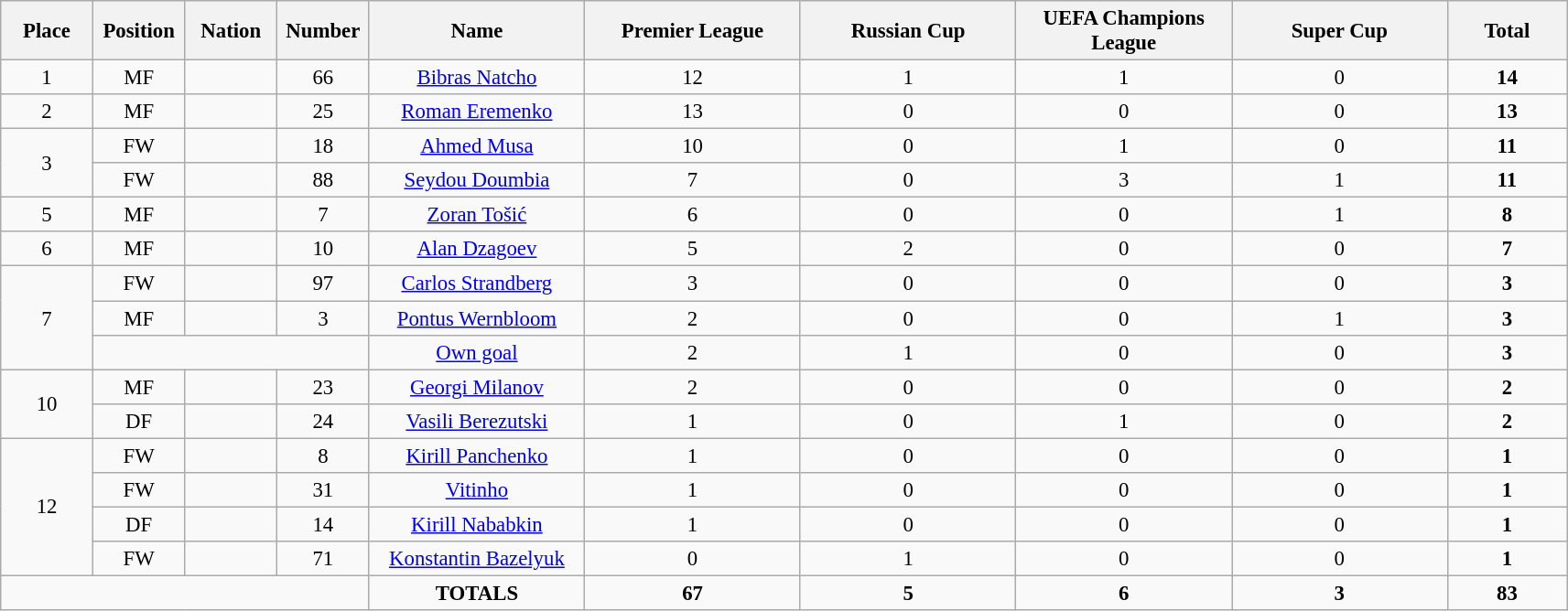<table class="wikitable" style="font-size: 95%; text-align: center;">
<tr>
<th width=60>Place</th>
<th width=60>Position</th>
<th width=60>Nation</th>
<th width=60>Number</th>
<th width=150>Name</th>
<th width=150>Premier League</th>
<th width=150>Russian Cup</th>
<th width=150>UEFA Champions League</th>
<th width=150>Super Cup</th>
<th width=80>Total</th>
</tr>
<tr>
<td>1</td>
<td>MF</td>
<td></td>
<td>66</td>
<td><a href='#'>Bibras Natcho</a></td>
<td>12</td>
<td>1</td>
<td>1</td>
<td>0</td>
<td><strong>14</strong></td>
</tr>
<tr>
<td>2</td>
<td>MF</td>
<td></td>
<td>25</td>
<td><a href='#'>Roman Eremenko</a></td>
<td>13</td>
<td>0</td>
<td>0</td>
<td>0</td>
<td><strong>13</strong></td>
</tr>
<tr>
<td rowspan="2">3</td>
<td>FW</td>
<td></td>
<td>18</td>
<td><a href='#'>Ahmed Musa</a></td>
<td>10</td>
<td>0</td>
<td>1</td>
<td>0</td>
<td><strong>11</strong></td>
</tr>
<tr>
<td>FW</td>
<td></td>
<td>88</td>
<td><a href='#'>Seydou Doumbia</a></td>
<td>7</td>
<td>0</td>
<td>3</td>
<td>1</td>
<td><strong>11</strong></td>
</tr>
<tr>
<td>5</td>
<td>MF</td>
<td></td>
<td>7</td>
<td><a href='#'>Zoran Tošić</a></td>
<td>6</td>
<td>0</td>
<td>0</td>
<td>1</td>
<td><strong>8</strong></td>
</tr>
<tr>
<td>6</td>
<td>MF</td>
<td></td>
<td>10</td>
<td><a href='#'>Alan Dzagoev</a></td>
<td>5</td>
<td>2</td>
<td>0</td>
<td>0</td>
<td><strong>7</strong></td>
</tr>
<tr>
<td rowspan="3">7</td>
<td>FW</td>
<td></td>
<td>97</td>
<td><a href='#'>Carlos Strandberg</a></td>
<td>3</td>
<td>0</td>
<td>0</td>
<td>0</td>
<td><strong>3</strong></td>
</tr>
<tr>
<td>MF</td>
<td></td>
<td>3</td>
<td><a href='#'>Pontus Wernbloom</a></td>
<td>2</td>
<td>0</td>
<td>0</td>
<td>1</td>
<td><strong>3</strong></td>
</tr>
<tr>
<td colspan="3"></td>
<td><a href='#'>Own goal</a></td>
<td>2</td>
<td>1</td>
<td>0</td>
<td>0</td>
<td><strong>3</strong></td>
</tr>
<tr>
<td rowspan="2">10</td>
<td>MF</td>
<td></td>
<td>23</td>
<td><a href='#'>Georgi Milanov</a></td>
<td>2</td>
<td>0</td>
<td>0</td>
<td>0</td>
<td><strong>2</strong></td>
</tr>
<tr>
<td>DF</td>
<td></td>
<td>24</td>
<td><a href='#'>Vasili Berezutski</a></td>
<td>1</td>
<td>0</td>
<td>1</td>
<td>0</td>
<td><strong>2</strong></td>
</tr>
<tr>
<td rowspan="4">12</td>
<td>FW</td>
<td></td>
<td>8</td>
<td><a href='#'>Kirill Panchenko</a></td>
<td>1</td>
<td>0</td>
<td>0</td>
<td>0</td>
<td><strong>1</strong></td>
</tr>
<tr>
<td>FW</td>
<td></td>
<td>31</td>
<td><a href='#'>Vitinho</a></td>
<td>1</td>
<td>0</td>
<td>0</td>
<td>0</td>
<td><strong>1</strong></td>
</tr>
<tr>
<td>DF</td>
<td></td>
<td>14</td>
<td><a href='#'>Kirill Nababkin</a></td>
<td>1</td>
<td>0</td>
<td>0</td>
<td>0</td>
<td><strong>1</strong></td>
</tr>
<tr>
<td>FW</td>
<td></td>
<td>71</td>
<td><a href='#'>Konstantin Bazelyuk</a></td>
<td>0</td>
<td>1</td>
<td>0</td>
<td>0</td>
<td><strong>1</strong></td>
</tr>
<tr>
<td colspan="4"></td>
<td><strong>TOTALS</strong></td>
<td><strong>67</strong></td>
<td><strong>5</strong></td>
<td><strong>6</strong></td>
<td><strong>3</strong></td>
<td><strong>83</strong></td>
</tr>
</table>
